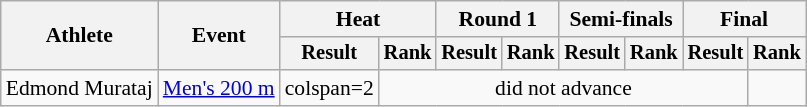<table class="wikitable" style="font-size:90%">
<tr>
<th rowspan="2">Athlete</th>
<th rowspan="2">Event</th>
<th colspan="2">Heat</th>
<th colspan="2">Round 1</th>
<th colspan="2">Semi-finals</th>
<th colspan="2">Final</th>
</tr>
<tr style="font-size:95%">
<th>Result</th>
<th>Rank</th>
<th>Result</th>
<th>Rank</th>
<th>Result</th>
<th>Rank</th>
<th>Result</th>
<th>Rank</th>
</tr>
<tr align=center>
<td align=left>Edmond Murataj</td>
<td align=left><a href='#'>Men's 200 m</a></td>
<td>colspan=2 </td>
<td colspan=6>did not advance</td>
</tr>
</table>
